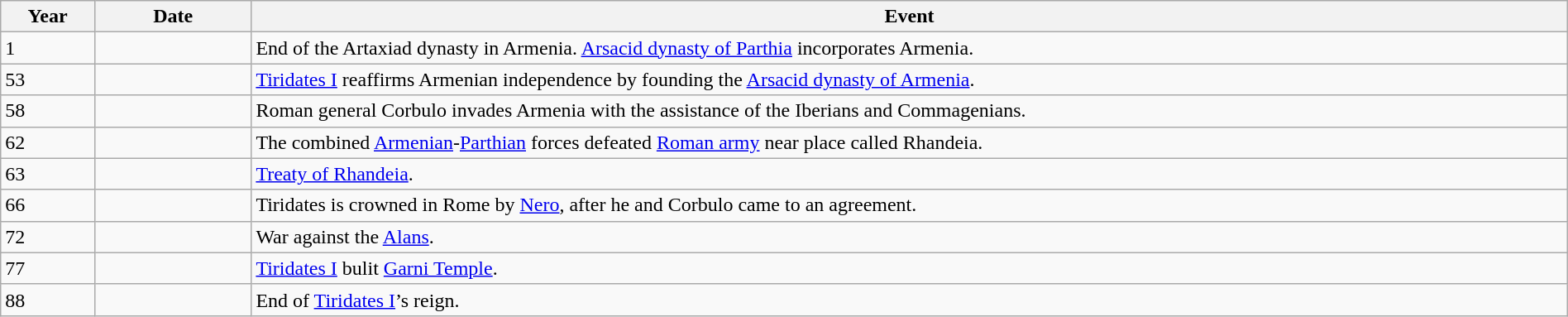<table class="wikitable" width="100%">
<tr>
<th style="width:6%">Year</th>
<th style="width:10%">Date</th>
<th>Event</th>
</tr>
<tr>
<td>1</td>
<td></td>
<td>End of the Artaxiad dynasty in Armenia. <a href='#'>Arsacid dynasty of Parthia</a> incorporates Armenia.</td>
</tr>
<tr>
<td>53</td>
<td></td>
<td><a href='#'>Tiridates I</a> reaffirms Armenian independence by founding the <a href='#'>Arsacid dynasty of Armenia</a>.</td>
</tr>
<tr>
<td>58</td>
<td></td>
<td>Roman general Corbulo invades Armenia with the assistance of the Iberians and Commagenians.</td>
</tr>
<tr>
<td>62</td>
<td></td>
<td>The combined <a href='#'>Armenian</a>-<a href='#'>Parthian</a> forces defeated <a href='#'>Roman army</a> near place called Rhandeia.</td>
</tr>
<tr>
<td>63</td>
<td></td>
<td><a href='#'>Treaty of Rhandeia</a>.</td>
</tr>
<tr>
<td>66</td>
<td></td>
<td>Tiridates is crowned in Rome by <a href='#'>Nero</a>, after he and Corbulo came to an agreement.</td>
</tr>
<tr>
<td>72</td>
<td></td>
<td>War against the <a href='#'>Alans</a>.</td>
</tr>
<tr>
<td>77</td>
<td></td>
<td><a href='#'>Tiridates I</a> bulit <a href='#'>Garni Temple</a>.</td>
</tr>
<tr>
<td>88</td>
<td></td>
<td>End of <a href='#'>Tiridates I</a>’s reign.</td>
</tr>
</table>
